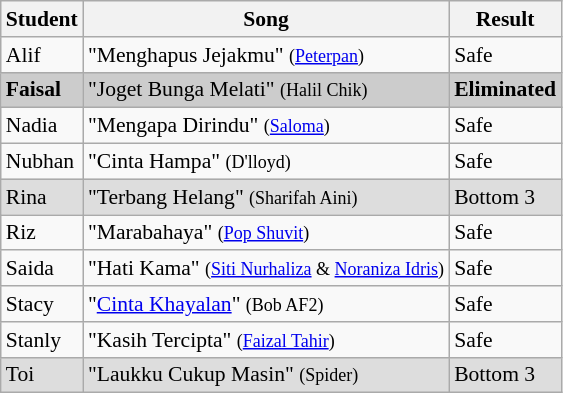<table class="wikitable" style="font-size:90%;">
<tr>
<th>Student</th>
<th>Song</th>
<th>Result</th>
</tr>
<tr>
<td>Alif</td>
<td>"Menghapus Jejakmu" <small>(<a href='#'>Peterpan</a>)</small></td>
<td>Safe</td>
</tr>
<tr bgcolor="#CCCCCC">
<td><strong>Faisal</strong></td>
<td>"Joget Bunga Melati" <small>(Halil Chik)</small></td>
<td><strong>Eliminated</strong></td>
</tr>
<tr>
<td>Nadia</td>
<td>"Mengapa Dirindu" <small>(<a href='#'>Saloma</a>)</small></td>
<td>Safe</td>
</tr>
<tr>
<td>Nubhan</td>
<td>"Cinta Hampa" <small>(D'lloyd)</small></td>
<td>Safe</td>
</tr>
<tr bgcolor="#DDDDDD">
<td>Rina</td>
<td>"Terbang Helang" <small>(Sharifah Aini)</small></td>
<td>Bottom 3</td>
</tr>
<tr>
<td>Riz</td>
<td>"Marabahaya" <small>(<a href='#'>Pop Shuvit</a>)</small></td>
<td>Safe</td>
</tr>
<tr>
<td>Saida</td>
<td>"Hati Kama" <small>(<a href='#'>Siti Nurhaliza</a> & <a href='#'>Noraniza Idris</a>)</small></td>
<td>Safe</td>
</tr>
<tr>
<td>Stacy</td>
<td>"<a href='#'>Cinta Khayalan</a>" <small>(Bob AF2)</small></td>
<td>Safe</td>
</tr>
<tr>
<td>Stanly</td>
<td>"Kasih Tercipta" <small>(<a href='#'>Faizal Tahir</a>)</small></td>
<td>Safe</td>
</tr>
<tr bgcolor="#DDDDDD">
<td>Toi</td>
<td>"Laukku Cukup Masin" <small>(Spider)</small></td>
<td>Bottom 3</td>
</tr>
</table>
